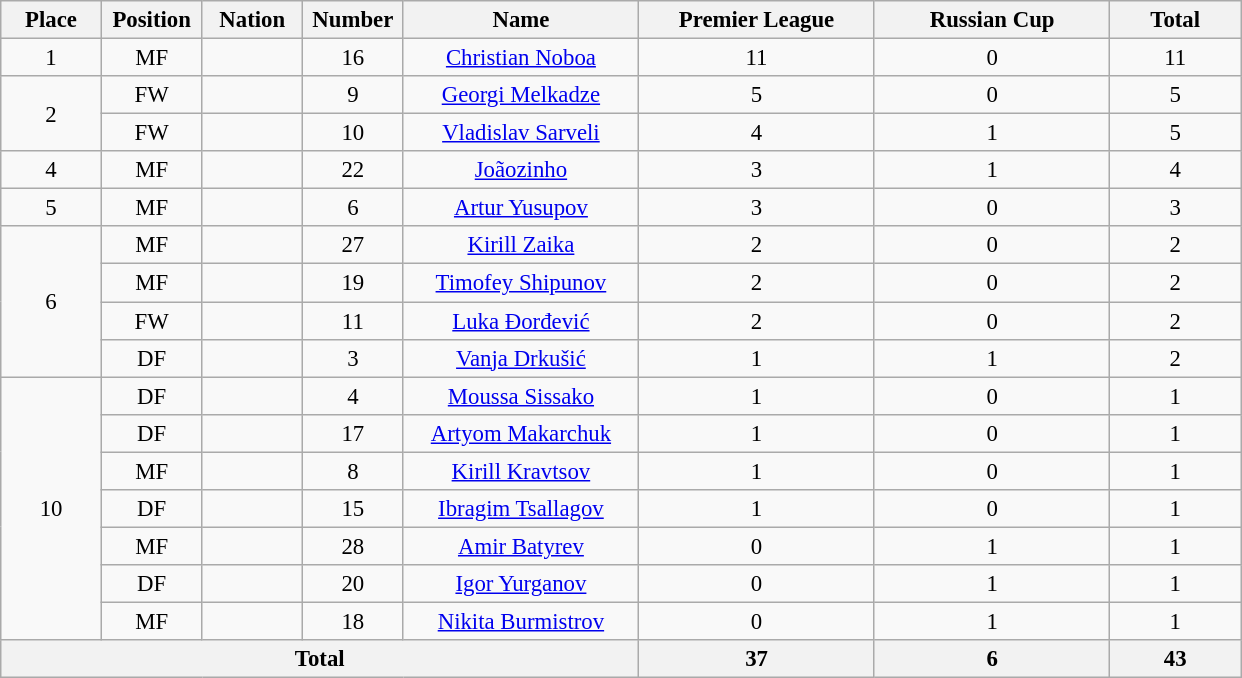<table class="wikitable" style="font-size: 95%; text-align: center;">
<tr>
<th width=60>Place</th>
<th width=60>Position</th>
<th width=60>Nation</th>
<th width=60>Number</th>
<th width=150>Name</th>
<th width=150>Premier League</th>
<th width=150>Russian Cup</th>
<th width=80>Total</th>
</tr>
<tr>
<td>1</td>
<td>MF</td>
<td></td>
<td>16</td>
<td><a href='#'>Christian Noboa</a></td>
<td>11</td>
<td>0</td>
<td>11</td>
</tr>
<tr>
<td rowspan="2">2</td>
<td>FW</td>
<td></td>
<td>9</td>
<td><a href='#'>Georgi Melkadze</a></td>
<td>5</td>
<td>0</td>
<td>5</td>
</tr>
<tr>
<td>FW</td>
<td></td>
<td>10</td>
<td><a href='#'>Vladislav Sarveli</a></td>
<td>4</td>
<td>1</td>
<td>5</td>
</tr>
<tr>
<td>4</td>
<td>MF</td>
<td></td>
<td>22</td>
<td><a href='#'>Joãozinho</a></td>
<td>3</td>
<td>1</td>
<td>4</td>
</tr>
<tr>
<td>5</td>
<td>MF</td>
<td></td>
<td>6</td>
<td><a href='#'>Artur Yusupov</a></td>
<td>3</td>
<td>0</td>
<td>3</td>
</tr>
<tr>
<td rowspan="4">6</td>
<td>MF</td>
<td></td>
<td>27</td>
<td><a href='#'>Kirill Zaika</a></td>
<td>2</td>
<td>0</td>
<td>2</td>
</tr>
<tr>
<td>MF</td>
<td></td>
<td>19</td>
<td><a href='#'>Timofey Shipunov</a></td>
<td>2</td>
<td>0</td>
<td>2</td>
</tr>
<tr>
<td>FW</td>
<td></td>
<td>11</td>
<td><a href='#'>Luka Đorđević</a></td>
<td>2</td>
<td>0</td>
<td>2</td>
</tr>
<tr>
<td>DF</td>
<td></td>
<td>3</td>
<td><a href='#'>Vanja Drkušić</a></td>
<td>1</td>
<td>1</td>
<td>2</td>
</tr>
<tr>
<td rowspan="7">10</td>
<td>DF</td>
<td></td>
<td>4</td>
<td><a href='#'>Moussa Sissako</a></td>
<td>1</td>
<td>0</td>
<td>1</td>
</tr>
<tr>
<td>DF</td>
<td></td>
<td>17</td>
<td><a href='#'>Artyom Makarchuk</a></td>
<td>1</td>
<td>0</td>
<td>1</td>
</tr>
<tr>
<td>MF</td>
<td></td>
<td>8</td>
<td><a href='#'>Kirill Kravtsov</a></td>
<td>1</td>
<td>0</td>
<td>1</td>
</tr>
<tr>
<td>DF</td>
<td></td>
<td>15</td>
<td><a href='#'>Ibragim Tsallagov</a></td>
<td>1</td>
<td>0</td>
<td>1</td>
</tr>
<tr>
<td>MF</td>
<td></td>
<td>28</td>
<td><a href='#'>Amir Batyrev</a></td>
<td>0</td>
<td>1</td>
<td>1</td>
</tr>
<tr>
<td>DF</td>
<td></td>
<td>20</td>
<td><a href='#'>Igor Yurganov</a></td>
<td>0</td>
<td>1</td>
<td>1</td>
</tr>
<tr>
<td>MF</td>
<td></td>
<td>18</td>
<td><a href='#'>Nikita Burmistrov</a></td>
<td>0</td>
<td>1</td>
<td>1</td>
</tr>
<tr>
<th colspan=5>Total</th>
<th>37</th>
<th>6</th>
<th>43</th>
</tr>
</table>
